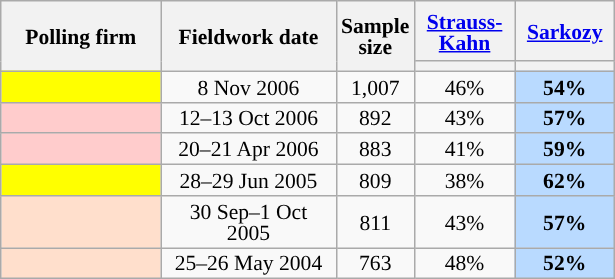<table class="wikitable sortable" style="text-align:center;font-size:90%;line-height:14px;">
<tr style="height:40px;">
<th style="width:100px;" rowspan="2">Polling firm</th>
<th style="width:110px;" rowspan="2">Fieldwork date</th>
<th style="width:35px;" rowspan="2">Sample<br>size</th>
<th class="unsortable" style="width:60px;"><a href='#'>Strauss-Kahn</a><br></th>
<th class="unsortable" style="width:60px;"><a href='#'>Sarkozy</a><br></th>
</tr>
<tr>
<th style="background:"></th>
<th style="background:"></th>
</tr>
<tr>
<td style="background:yellow;"></td>
<td data-sort-value="2006-11-08">8 Nov 2006</td>
<td>1,007</td>
<td>46%</td>
<td style="background:#B9DAFF;"><strong>54%</strong></td>
</tr>
<tr>
<td style="background:#FFCCCC;"></td>
<td data-sort-value="2006-10-13">12–13 Oct 2006</td>
<td>892</td>
<td>43%</td>
<td style="background:#B9DAFF;"><strong>57%</strong></td>
</tr>
<tr>
<td style="background:#FFCCCC;"></td>
<td data-sort-value="2006-04-21">20–21 Apr 2006</td>
<td>883</td>
<td>41%</td>
<td style="background:#B9DAFF;"><strong>59%</strong></td>
</tr>
<tr>
<td style="background:yellow;"></td>
<td data-sort-value="2005-06-29">28–29 Jun 2005</td>
<td>809</td>
<td>38%</td>
<td style="background:#B9DAFF;"><strong>62%</strong></td>
</tr>
<tr>
<td style="background:#FFDFCC;"></td>
<td data-sort-value="2005-10-01">30 Sep–1 Oct 2005</td>
<td>811</td>
<td>43%</td>
<td style="background:#B9DAFF;"><strong>57%</strong></td>
</tr>
<tr>
<td style="background:#FFDFCC;"></td>
<td data-sort-value="2004-05-26">25–26 May 2004</td>
<td>763</td>
<td>48%</td>
<td style="background:#B9DAFF;"><strong>52%</strong></td>
</tr>
</table>
